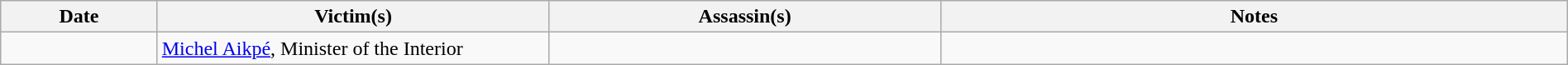<table class="wikitable sortable" style="width:100%">
<tr>
<th style="width:10%">Date</th>
<th style="width:25%">Victim(s)</th>
<th style="width:25%">Assassin(s)</th>
<th style="width:40%">Notes</th>
</tr>
<tr>
<td></td>
<td><a href='#'>Michel Aikpé</a>, Minister of the Interior</td>
<td></td>
<td></td>
</tr>
</table>
